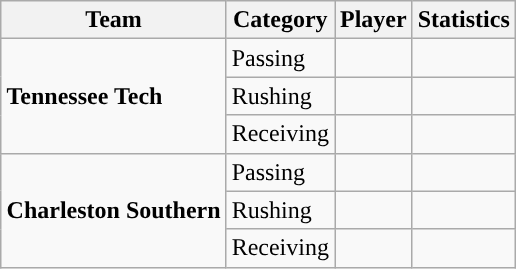<table class="wikitable" style="float: right;">
<tr>
<th>Team</th>
<th>Category</th>
<th>Player</th>
<th>Statistics</th>
</tr>
<tr>
<td rowspan=3><strong>Tennessee Tech</strong></td>
<td>Passing</td>
<td></td>
<td></td>
</tr>
<tr>
<td>Rushing</td>
<td></td>
<td></td>
</tr>
<tr>
<td>Receiving</td>
<td></td>
<td></td>
</tr>
<tr>
<td rowspan=3><strong>Charleston Southern</strong></td>
<td>Passing</td>
<td></td>
<td></td>
</tr>
<tr>
<td>Rushing</td>
<td></td>
<td></td>
</tr>
<tr>
<td>Receiving</td>
<td></td>
<td></td>
</tr>
</table>
